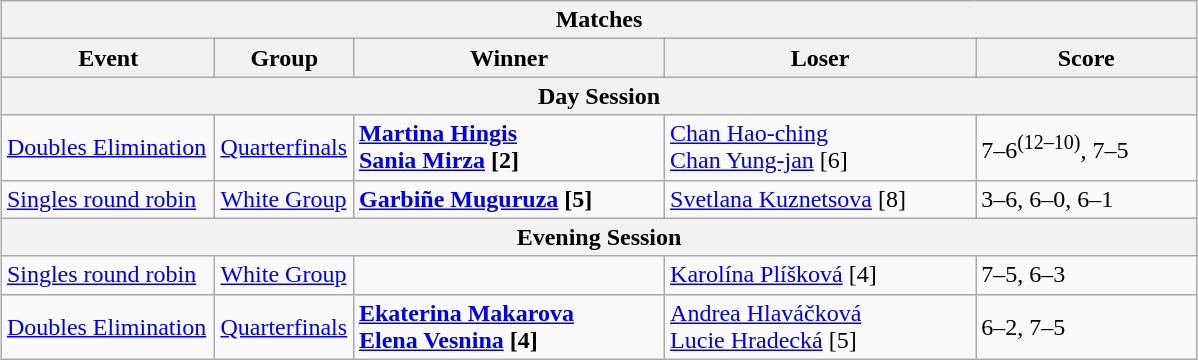<table class="wikitable collapsible uncollapsed" style="margin:1em auto;">
<tr>
<th colspan=5>Matches</th>
</tr>
<tr>
<th style="width:135px;">Event</th>
<th style="width:85px;">Group</th>
<th style="width:200px;">Winner</th>
<th style="width:200px;">Loser</th>
<th style="width:140px;">Score</th>
</tr>
<tr>
<th colspan=5>Day Session</th>
</tr>
<tr align=left>
<td><a href='#'>Doubles Elimination</a></td>
<td><a href='#'>Quarterfinals</a></td>
<td><strong> <a href='#'>Martina Hingis</a> <br>  <a href='#'>Sania Mirza</a> [2]</strong></td>
<td> <a href='#'>Chan Hao-ching</a>  <br>  <a href='#'>Chan Yung-jan</a> [6]</td>
<td>7–6<sup>(12–10)</sup>, 7–5</td>
</tr>
<tr align=left>
<td><a href='#'>Singles round robin</a></td>
<td><a href='#'>White Group</a></td>
<td><strong> <a href='#'>Garbiñe Muguruza</a> [5]</strong></td>
<td> <a href='#'>Svetlana Kuznetsova</a> [8]</td>
<td>3–6, 6–0, 6–1</td>
</tr>
<tr>
<th colspan=5>Evening Session</th>
</tr>
<tr align=left>
<td><a href='#'>Singles round robin</a></td>
<td><a href='#'>White Group</a></td>
<td><strong></strong></td>
<td> <a href='#'>Karolína Plíšková</a> [4]</td>
<td>7–5, 6–3</td>
</tr>
<tr align=left>
<td><a href='#'>Doubles Elimination</a></td>
<td><a href='#'>Quarterfinals</a></td>
<td><strong> <a href='#'>Ekaterina Makarova</a> <br>  <a href='#'>Elena Vesnina</a> [4]</strong></td>
<td> <a href='#'>Andrea Hlaváčková</a> <br>  <a href='#'>Lucie Hradecká</a> [5]</td>
<td>6–2, 7–5</td>
</tr>
</table>
